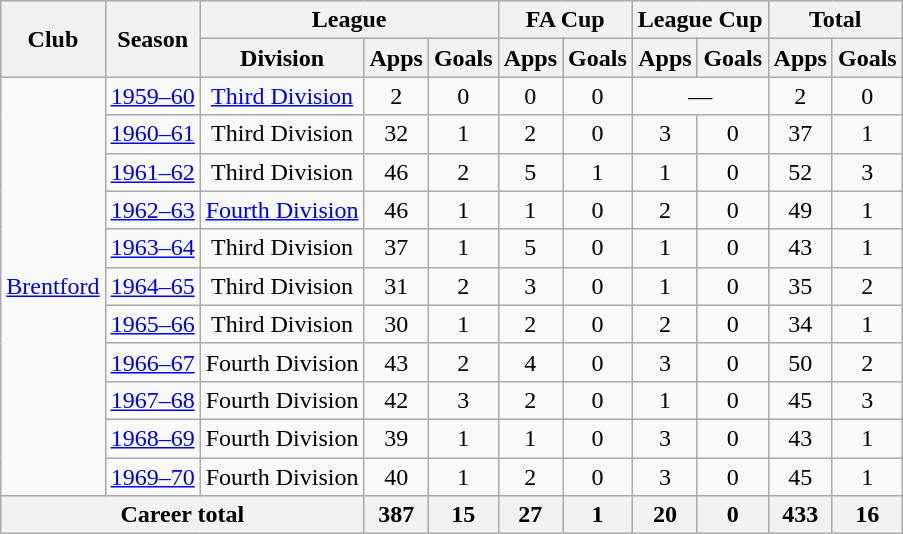<table class="wikitable" style="text-align: center;">
<tr>
<th rowspan="2">Club</th>
<th rowspan="2">Season</th>
<th colspan="3">League</th>
<th colspan="2">FA Cup</th>
<th colspan="2">League Cup</th>
<th colspan="2">Total</th>
</tr>
<tr>
<th>Division</th>
<th>Apps</th>
<th>Goals</th>
<th>Apps</th>
<th>Goals</th>
<th>Apps</th>
<th>Goals</th>
<th>Apps</th>
<th>Goals</th>
</tr>
<tr>
<td rowspan="11"><a href='#'>Brentford</a></td>
<td><a href='#'>1959–60</a></td>
<td><a href='#'>Third Division</a></td>
<td>2</td>
<td>0</td>
<td>0</td>
<td>0</td>
<td colspan="2">—</td>
<td>2</td>
<td>0</td>
</tr>
<tr>
<td><a href='#'>1960–61</a></td>
<td>Third Division</td>
<td>32</td>
<td>1</td>
<td>2</td>
<td>0</td>
<td>3</td>
<td>0</td>
<td>37</td>
<td>1</td>
</tr>
<tr>
<td><a href='#'>1961–62</a></td>
<td>Third Division</td>
<td>46</td>
<td>2</td>
<td>5</td>
<td>1</td>
<td>1</td>
<td>0</td>
<td>52</td>
<td>3</td>
</tr>
<tr>
<td><a href='#'>1962–63</a></td>
<td><a href='#'>Fourth Division</a></td>
<td>46</td>
<td>1</td>
<td>1</td>
<td>0</td>
<td>2</td>
<td>0</td>
<td>49</td>
<td>1</td>
</tr>
<tr>
<td><a href='#'>1963–64</a></td>
<td>Third Division</td>
<td>37</td>
<td>1</td>
<td>5</td>
<td>0</td>
<td>1</td>
<td>0</td>
<td>43</td>
<td>1</td>
</tr>
<tr>
<td><a href='#'>1964–65</a></td>
<td>Third Division</td>
<td>31</td>
<td>2</td>
<td>3</td>
<td>0</td>
<td>1</td>
<td>0</td>
<td>35</td>
<td>2</td>
</tr>
<tr>
<td><a href='#'>1965–66</a></td>
<td>Third Division</td>
<td>30</td>
<td>1</td>
<td>2</td>
<td>0</td>
<td>2</td>
<td>0</td>
<td>34</td>
<td>1</td>
</tr>
<tr>
<td><a href='#'>1966–67</a></td>
<td>Fourth Division</td>
<td>43</td>
<td>2</td>
<td>4</td>
<td>0</td>
<td>3</td>
<td>0</td>
<td>50</td>
<td>2</td>
</tr>
<tr>
<td><a href='#'>1967–68</a></td>
<td>Fourth Division</td>
<td>42</td>
<td>3</td>
<td>2</td>
<td>0</td>
<td>1</td>
<td>0</td>
<td>45</td>
<td>3</td>
</tr>
<tr>
<td><a href='#'>1968–69</a></td>
<td>Fourth Division</td>
<td>39</td>
<td>1</td>
<td>1</td>
<td>0</td>
<td>3</td>
<td>0</td>
<td>43</td>
<td>1</td>
</tr>
<tr>
<td><a href='#'>1969–70</a></td>
<td>Fourth Division</td>
<td>40</td>
<td>1</td>
<td>2</td>
<td>0</td>
<td>3</td>
<td>0</td>
<td>45</td>
<td>1</td>
</tr>
<tr>
<th colspan="3">Career total</th>
<th>387</th>
<th>15</th>
<th>27</th>
<th>1</th>
<th>20</th>
<th>0</th>
<th>433</th>
<th>16</th>
</tr>
</table>
